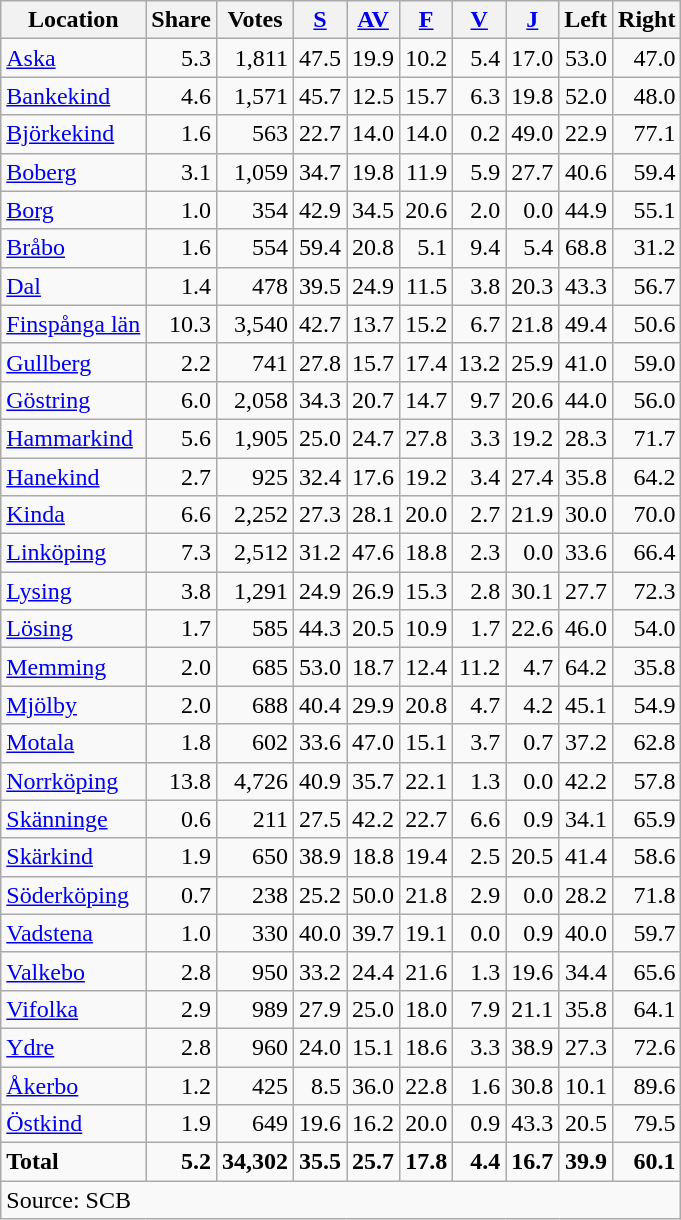<table class="wikitable sortable" style=text-align:right>
<tr>
<th>Location</th>
<th>Share</th>
<th>Votes</th>
<th><a href='#'>S</a></th>
<th><a href='#'>AV</a></th>
<th><a href='#'>F</a></th>
<th><a href='#'>V</a></th>
<th><a href='#'>J</a></th>
<th>Left</th>
<th>Right</th>
</tr>
<tr>
<td align=left><a href='#'>Aska</a></td>
<td>5.3</td>
<td>1,811</td>
<td>47.5</td>
<td>19.9</td>
<td>10.2</td>
<td>5.4</td>
<td>17.0</td>
<td>53.0</td>
<td>47.0</td>
</tr>
<tr>
<td align=left><a href='#'>Bankekind</a></td>
<td>4.6</td>
<td>1,571</td>
<td>45.7</td>
<td>12.5</td>
<td>15.7</td>
<td>6.3</td>
<td>19.8</td>
<td>52.0</td>
<td>48.0</td>
</tr>
<tr>
<td align=left><a href='#'>Björkekind</a></td>
<td>1.6</td>
<td>563</td>
<td>22.7</td>
<td>14.0</td>
<td>14.0</td>
<td>0.2</td>
<td>49.0</td>
<td>22.9</td>
<td>77.1</td>
</tr>
<tr>
<td align=left><a href='#'>Boberg</a></td>
<td>3.1</td>
<td>1,059</td>
<td>34.7</td>
<td>19.8</td>
<td>11.9</td>
<td>5.9</td>
<td>27.7</td>
<td>40.6</td>
<td>59.4</td>
</tr>
<tr>
<td align=left><a href='#'>Borg</a></td>
<td>1.0</td>
<td>354</td>
<td>42.9</td>
<td>34.5</td>
<td>20.6</td>
<td>2.0</td>
<td>0.0</td>
<td>44.9</td>
<td>55.1</td>
</tr>
<tr>
<td align=left><a href='#'>Bråbo</a></td>
<td>1.6</td>
<td>554</td>
<td>59.4</td>
<td>20.8</td>
<td>5.1</td>
<td>9.4</td>
<td>5.4</td>
<td>68.8</td>
<td>31.2</td>
</tr>
<tr>
<td align=left><a href='#'>Dal</a></td>
<td>1.4</td>
<td>478</td>
<td>39.5</td>
<td>24.9</td>
<td>11.5</td>
<td>3.8</td>
<td>20.3</td>
<td>43.3</td>
<td>56.7</td>
</tr>
<tr>
<td align=left><a href='#'>Finspånga län</a></td>
<td>10.3</td>
<td>3,540</td>
<td>42.7</td>
<td>13.7</td>
<td>15.2</td>
<td>6.7</td>
<td>21.8</td>
<td>49.4</td>
<td>50.6</td>
</tr>
<tr>
<td align=left><a href='#'>Gullberg</a></td>
<td>2.2</td>
<td>741</td>
<td>27.8</td>
<td>15.7</td>
<td>17.4</td>
<td>13.2</td>
<td>25.9</td>
<td>41.0</td>
<td>59.0</td>
</tr>
<tr>
<td align=left><a href='#'>Göstring</a></td>
<td>6.0</td>
<td>2,058</td>
<td>34.3</td>
<td>20.7</td>
<td>14.7</td>
<td>9.7</td>
<td>20.6</td>
<td>44.0</td>
<td>56.0</td>
</tr>
<tr>
<td align=left><a href='#'>Hammarkind</a></td>
<td>5.6</td>
<td>1,905</td>
<td>25.0</td>
<td>24.7</td>
<td>27.8</td>
<td>3.3</td>
<td>19.2</td>
<td>28.3</td>
<td>71.7</td>
</tr>
<tr>
<td align=left><a href='#'>Hanekind</a></td>
<td>2.7</td>
<td>925</td>
<td>32.4</td>
<td>17.6</td>
<td>19.2</td>
<td>3.4</td>
<td>27.4</td>
<td>35.8</td>
<td>64.2</td>
</tr>
<tr>
<td align=left><a href='#'>Kinda</a></td>
<td>6.6</td>
<td>2,252</td>
<td>27.3</td>
<td>28.1</td>
<td>20.0</td>
<td>2.7</td>
<td>21.9</td>
<td>30.0</td>
<td>70.0</td>
</tr>
<tr>
<td align=left><a href='#'>Linköping</a></td>
<td>7.3</td>
<td>2,512</td>
<td>31.2</td>
<td>47.6</td>
<td>18.8</td>
<td>2.3</td>
<td>0.0</td>
<td>33.6</td>
<td>66.4</td>
</tr>
<tr>
<td align=left><a href='#'>Lysing</a></td>
<td>3.8</td>
<td>1,291</td>
<td>24.9</td>
<td>26.9</td>
<td>15.3</td>
<td>2.8</td>
<td>30.1</td>
<td>27.7</td>
<td>72.3</td>
</tr>
<tr>
<td align=left><a href='#'>Lösing</a></td>
<td>1.7</td>
<td>585</td>
<td>44.3</td>
<td>20.5</td>
<td>10.9</td>
<td>1.7</td>
<td>22.6</td>
<td>46.0</td>
<td>54.0</td>
</tr>
<tr>
<td align=left><a href='#'>Memming</a></td>
<td>2.0</td>
<td>685</td>
<td>53.0</td>
<td>18.7</td>
<td>12.4</td>
<td>11.2</td>
<td>4.7</td>
<td>64.2</td>
<td>35.8</td>
</tr>
<tr>
<td align=left><a href='#'>Mjölby</a></td>
<td>2.0</td>
<td>688</td>
<td>40.4</td>
<td>29.9</td>
<td>20.8</td>
<td>4.7</td>
<td>4.2</td>
<td>45.1</td>
<td>54.9</td>
</tr>
<tr>
<td align=left><a href='#'>Motala</a></td>
<td>1.8</td>
<td>602</td>
<td>33.6</td>
<td>47.0</td>
<td>15.1</td>
<td>3.7</td>
<td>0.7</td>
<td>37.2</td>
<td>62.8</td>
</tr>
<tr>
<td align=left><a href='#'>Norrköping</a></td>
<td>13.8</td>
<td>4,726</td>
<td>40.9</td>
<td>35.7</td>
<td>22.1</td>
<td>1.3</td>
<td>0.0</td>
<td>42.2</td>
<td>57.8</td>
</tr>
<tr>
<td align=left><a href='#'>Skänninge</a></td>
<td>0.6</td>
<td>211</td>
<td>27.5</td>
<td>42.2</td>
<td>22.7</td>
<td>6.6</td>
<td>0.9</td>
<td>34.1</td>
<td>65.9</td>
</tr>
<tr>
<td align=left><a href='#'>Skärkind</a></td>
<td>1.9</td>
<td>650</td>
<td>38.9</td>
<td>18.8</td>
<td>19.4</td>
<td>2.5</td>
<td>20.5</td>
<td>41.4</td>
<td>58.6</td>
</tr>
<tr>
<td align=left><a href='#'>Söderköping</a></td>
<td>0.7</td>
<td>238</td>
<td>25.2</td>
<td>50.0</td>
<td>21.8</td>
<td>2.9</td>
<td>0.0</td>
<td>28.2</td>
<td>71.8</td>
</tr>
<tr>
<td align=left><a href='#'>Vadstena</a></td>
<td>1.0</td>
<td>330</td>
<td>40.0</td>
<td>39.7</td>
<td>19.1</td>
<td>0.0</td>
<td>0.9</td>
<td>40.0</td>
<td>59.7</td>
</tr>
<tr>
<td align=left><a href='#'>Valkebo</a></td>
<td>2.8</td>
<td>950</td>
<td>33.2</td>
<td>24.4</td>
<td>21.6</td>
<td>1.3</td>
<td>19.6</td>
<td>34.4</td>
<td>65.6</td>
</tr>
<tr>
<td align=left><a href='#'>Vifolka</a></td>
<td>2.9</td>
<td>989</td>
<td>27.9</td>
<td>25.0</td>
<td>18.0</td>
<td>7.9</td>
<td>21.1</td>
<td>35.8</td>
<td>64.1</td>
</tr>
<tr>
<td align=left><a href='#'>Ydre</a></td>
<td>2.8</td>
<td>960</td>
<td>24.0</td>
<td>15.1</td>
<td>18.6</td>
<td>3.3</td>
<td>38.9</td>
<td>27.3</td>
<td>72.6</td>
</tr>
<tr>
<td align=left><a href='#'>Åkerbo</a></td>
<td>1.2</td>
<td>425</td>
<td>8.5</td>
<td>36.0</td>
<td>22.8</td>
<td>1.6</td>
<td>30.8</td>
<td>10.1</td>
<td>89.6</td>
</tr>
<tr>
<td align=left><a href='#'>Östkind</a></td>
<td>1.9</td>
<td>649</td>
<td>19.6</td>
<td>16.2</td>
<td>20.0</td>
<td>0.9</td>
<td>43.3</td>
<td>20.5</td>
<td>79.5</td>
</tr>
<tr>
<td align=left><strong>Total</strong></td>
<td><strong>5.2</strong></td>
<td><strong>34,302</strong></td>
<td><strong>35.5</strong></td>
<td><strong>25.7</strong></td>
<td><strong>17.8</strong></td>
<td><strong>4.4</strong></td>
<td><strong>16.7</strong></td>
<td><strong>39.9</strong></td>
<td><strong>60.1</strong></td>
</tr>
<tr>
<td align=left colspan=10>Source: SCB </td>
</tr>
</table>
